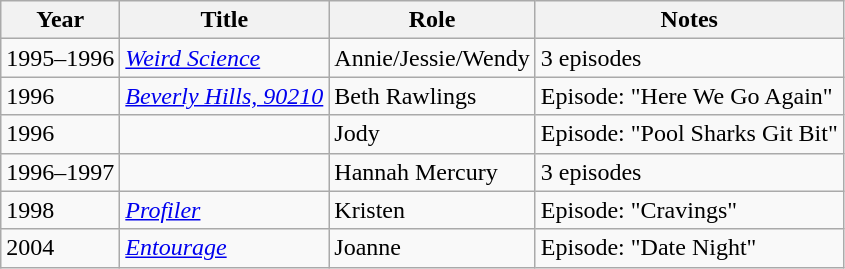<table class="wikitable sortable">
<tr>
<th>Year</th>
<th>Title</th>
<th>Role</th>
<th class="unsortable">Notes</th>
</tr>
<tr>
<td>1995–1996</td>
<td><em><a href='#'>Weird Science</a></em></td>
<td>Annie/Jessie/Wendy</td>
<td>3 episodes</td>
</tr>
<tr>
<td>1996</td>
<td><em><a href='#'>Beverly Hills, 90210</a></em></td>
<td>Beth Rawlings</td>
<td>Episode: "Here We Go Again"</td>
</tr>
<tr>
<td>1996</td>
<td><em></em></td>
<td>Jody</td>
<td>Episode: "Pool Sharks Git Bit"</td>
</tr>
<tr>
<td>1996–1997</td>
<td><em></em></td>
<td>Hannah Mercury</td>
<td>3 episodes</td>
</tr>
<tr>
<td>1998</td>
<td><em><a href='#'>Profiler</a></em></td>
<td>Kristen</td>
<td>Episode: "Cravings"</td>
</tr>
<tr>
<td>2004</td>
<td><em><a href='#'>Entourage</a></em></td>
<td>Joanne</td>
<td>Episode: "Date Night"</td>
</tr>
</table>
